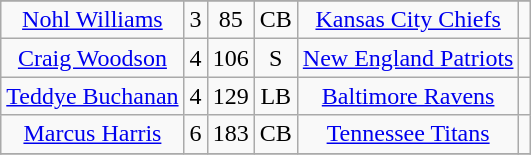<table class="wikitable sortable" style="text-align: center">
<tr>
</tr>
<tr align=center>
</tr>
<tr>
<td><a href='#'>Nohl Williams</a></td>
<td>3</td>
<td>85</td>
<td>CB</td>
<td><a href='#'>Kansas City Chiefs</a></td>
<td></td>
</tr>
<tr>
<td><a href='#'>Craig Woodson</a></td>
<td>4</td>
<td>106</td>
<td>S</td>
<td><a href='#'>New England Patriots</a></td>
<td></td>
</tr>
<tr>
<td><a href='#'>Teddye Buchanan</a></td>
<td>4</td>
<td>129</td>
<td>LB</td>
<td><a href='#'>Baltimore Ravens</a></td>
<td></td>
</tr>
<tr>
<td><a href='#'>Marcus Harris</a></td>
<td>6</td>
<td>183</td>
<td>CB</td>
<td><a href='#'>Tennessee Titans</a></td>
<td></td>
</tr>
<tr>
</tr>
</table>
